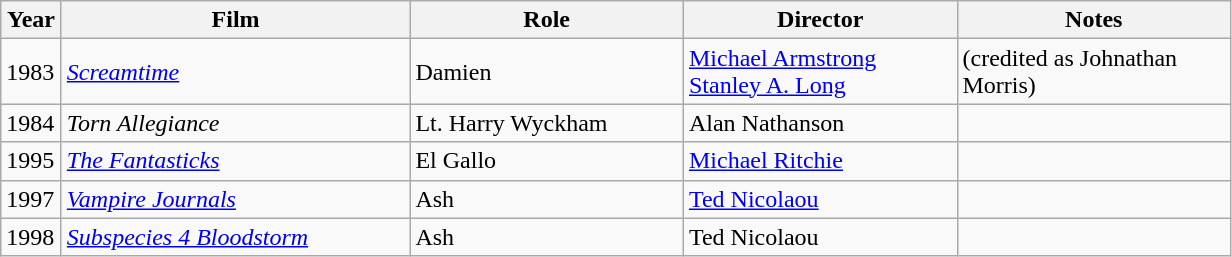<table class="wikitable">
<tr>
<th width="33">Year</th>
<th width="225">Film</th>
<th width="175">Role</th>
<th width="175">Director</th>
<th width="175">Notes</th>
</tr>
<tr>
<td>1983</td>
<td><em><a href='#'>Screamtime</a></em></td>
<td>Damien</td>
<td><a href='#'>Michael Armstrong</a><br><a href='#'>Stanley A. Long</a></td>
<td>(credited as Johnathan Morris)</td>
</tr>
<tr>
<td>1984</td>
<td><em>Torn Allegiance</em></td>
<td>Lt. Harry Wyckham</td>
<td>Alan Nathanson</td>
<td></td>
</tr>
<tr>
<td>1995</td>
<td><em><a href='#'>The Fantasticks</a></em></td>
<td>El Gallo</td>
<td><a href='#'>Michael Ritchie</a></td>
<td></td>
</tr>
<tr>
<td>1997</td>
<td><em><a href='#'>Vampire Journals</a></em></td>
<td>Ash</td>
<td><a href='#'>Ted Nicolaou</a></td>
<td></td>
</tr>
<tr>
<td>1998</td>
<td><em><a href='#'>Subspecies 4 Bloodstorm</a></em></td>
<td>Ash</td>
<td>Ted Nicolaou</td>
<td></td>
</tr>
</table>
